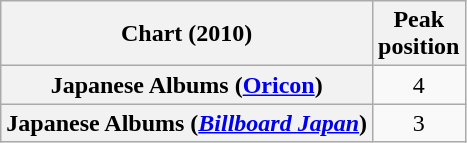<table class="wikitable sortable plainrowheaders" style="text-align:center;">
<tr>
<th scope="col">Chart (2010)</th>
<th scope="col">Peak<br> position</th>
</tr>
<tr>
<th scope="row">Japanese Albums (<a href='#'>Oricon</a>)</th>
<td>4</td>
</tr>
<tr>
<th scope="row">Japanese Albums (<em><a href='#'>Billboard Japan</a></em>)</th>
<td>3</td>
</tr>
</table>
